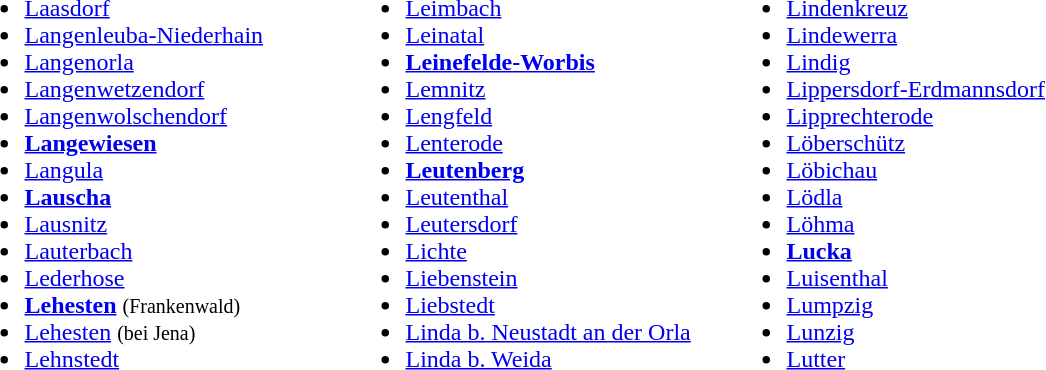<table>
<tr ---->
<td width="250" valign="top"><br><ul><li><a href='#'>Laasdorf</a></li><li><a href='#'>Langenleuba-Niederhain</a></li><li><a href='#'>Langenorla</a></li><li><a href='#'>Langenwetzendorf</a></li><li><a href='#'>Langenwolschendorf</a></li><li><strong><a href='#'>Langewiesen</a></strong></li><li><a href='#'>Langula</a></li><li><strong><a href='#'>Lauscha</a></strong></li><li><a href='#'>Lausnitz</a></li><li><a href='#'>Lauterbach</a></li><li><a href='#'>Lederhose</a></li><li><strong><a href='#'>Lehesten</a></strong> <small>(Frankenwald)</small></li><li><a href='#'>Lehesten</a> <small>(bei Jena)</small></li><li><a href='#'>Lehnstedt</a></li></ul></td>
<td width="250" valign="top"><br><ul><li><a href='#'>Leimbach</a></li><li><a href='#'>Leinatal</a></li><li><strong><a href='#'>Leinefelde-Worbis</a></strong></li><li><a href='#'>Lemnitz</a></li><li><a href='#'>Lengfeld</a></li><li><a href='#'>Lenterode</a></li><li><strong><a href='#'>Leutenberg</a></strong></li><li><a href='#'>Leutenthal</a></li><li><a href='#'>Leutersdorf</a></li><li><a href='#'>Lichte</a></li><li><a href='#'>Liebenstein</a></li><li><a href='#'>Liebstedt</a></li><li><a href='#'>Linda b. Neustadt an der Orla</a></li><li><a href='#'>Linda b. Weida</a></li></ul></td>
<td width="250" valign="top"><br><ul><li><a href='#'>Lindenkreuz</a></li><li><a href='#'>Lindewerra</a></li><li><a href='#'>Lindig</a></li><li><a href='#'>Lippersdorf-Erdmannsdorf</a></li><li><a href='#'>Lipprechterode</a></li><li><a href='#'>Löberschütz</a></li><li><a href='#'>Löbichau</a></li><li><a href='#'>Lödla</a></li><li><a href='#'>Löhma</a></li><li><strong><a href='#'>Lucka</a></strong></li><li><a href='#'>Luisenthal</a></li><li><a href='#'>Lumpzig</a></li><li><a href='#'>Lunzig</a></li><li><a href='#'>Lutter</a></li></ul></td>
</tr>
</table>
